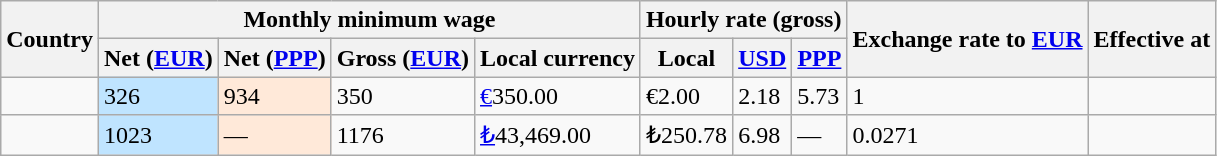<table class="wikitable sortable mw-datatable sort-under">
<tr class="static-row-header">
<th rowspan="2">Country</th>
<th colspan="4">Monthly minimum wage</th>
<th colspan="3">Hourly rate (gross)</th>
<th rowspan="2" data-sort-type="number">Exchange rate to <a href='#'>EUR</a></th>
<th rowspan="2">Effective at</th>
</tr>
<tr>
<th data-sort-type="number">Net (<a href='#'>EUR</a>)</th>
<th data-sort-type="number">Net (<a href='#'>PPP</a>)</th>
<th data-sort-type="number">Gross (<a href='#'>EUR</a>)</th>
<th data-sort-type="number">Local currency</th>
<th data-sort-type="number">Local</th>
<th data-sort-type="number"><a href='#'>USD</a></th>
<th data-sort-type="number"><a href='#'>PPP</a></th>
</tr>
<tr>
<td></td>
<td style="background:#bfe4ff;">326</td>
<td style="background:#ffe9d9;">934</td>
<td> 350</td>
<td><a href='#'>€</a>350.00<br></td>
<td>€2.00</td>
<td>2.18</td>
<td>5.73</td>
<td>1</td>
<td></td>
</tr>
<tr>
<td></td>
<td style="background:#bfe4ff;">1023</td>
<td style="background:#ffe9d9;">―</td>
<td> 1176</td>
<td><a href='#'>₺</a>43,469.00<br></td>
<td>₺250.78</td>
<td>6.98</td>
<td>―</td>
<td>0.0271</td>
<td></td>
</tr>
</table>
